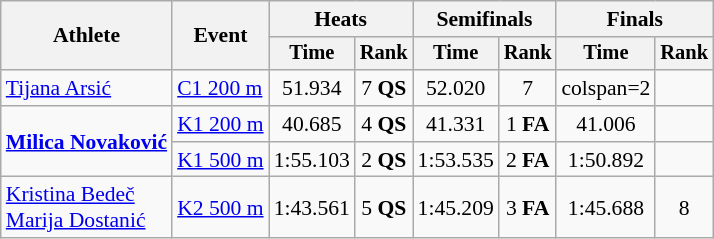<table class="wikitable" style="font-size:90%">
<tr>
<th rowspan="2">Athlete</th>
<th rowspan="2">Event</th>
<th colspan=2>Heats</th>
<th colspan=2>Semifinals</th>
<th colspan=2>Finals</th>
</tr>
<tr style="font-size:95%">
<th>Time</th>
<th>Rank</th>
<th>Time</th>
<th>Rank</th>
<th>Time</th>
<th>Rank</th>
</tr>
<tr align=center>
<td align=left><a href='#'>Tijana Arsić</a></td>
<td align=left><a href='#'>C1 200 m</a></td>
<td>51.934</td>
<td>7 <strong>QS</strong></td>
<td>52.020</td>
<td>7</td>
<td>colspan=2 </td>
</tr>
<tr align=center>
<td align=left rowspan=2><strong><a href='#'>Milica Novaković</a></strong></td>
<td align=left><a href='#'>K1 200 m</a></td>
<td>40.685</td>
<td>4 <strong>QS</strong></td>
<td>41.331</td>
<td>1 <strong>FA</strong></td>
<td>41.006</td>
<td></td>
</tr>
<tr align=center>
<td align=left><a href='#'>K1 500 m</a></td>
<td>1:55.103</td>
<td>2 <strong>QS</strong></td>
<td>1:53.535</td>
<td>2 <strong>FA</strong></td>
<td>1:50.892</td>
<td></td>
</tr>
<tr align=center>
<td align=left><a href='#'>Kristina Bedeč</a><br><a href='#'>Marija Dostanić</a></td>
<td align=left><a href='#'>K2 500 m</a></td>
<td>1:43.561</td>
<td>5 <strong>QS</strong></td>
<td>1:45.209</td>
<td>3 <strong>FA</strong></td>
<td>1:45.688</td>
<td>8</td>
</tr>
</table>
